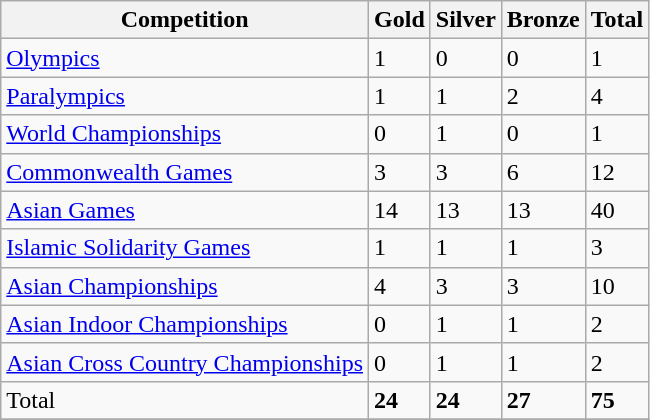<table class="wikitable sortable">
<tr>
<th>Competition</th>
<th>Gold</th>
<th>Silver</th>
<th>Bronze</th>
<th>Total</th>
</tr>
<tr>
<td><a href='#'>Olympics</a></td>
<td>1</td>
<td>0</td>
<td>0</td>
<td>1</td>
</tr>
<tr>
<td><a href='#'>Paralympics</a></td>
<td>1</td>
<td>1</td>
<td>2</td>
<td>4</td>
</tr>
<tr>
<td><a href='#'>World Championships</a></td>
<td>0</td>
<td>1</td>
<td>0</td>
<td>1</td>
</tr>
<tr>
<td><a href='#'>Commonwealth Games</a></td>
<td>3</td>
<td>3</td>
<td>6</td>
<td>12</td>
</tr>
<tr>
<td><a href='#'>Asian Games</a></td>
<td>14</td>
<td>13</td>
<td>13</td>
<td>40</td>
</tr>
<tr>
<td><a href='#'>Islamic Solidarity Games</a></td>
<td>1</td>
<td>1</td>
<td>1</td>
<td>3</td>
</tr>
<tr>
<td><a href='#'>Asian Championships</a></td>
<td>4</td>
<td>3</td>
<td>3</td>
<td>10</td>
</tr>
<tr>
<td><a href='#'>Asian Indoor Championships</a></td>
<td>0</td>
<td>1</td>
<td>1</td>
<td>2</td>
</tr>
<tr>
<td><a href='#'>Asian Cross Country Championships</a></td>
<td>0</td>
<td>1</td>
<td>1</td>
<td>2</td>
</tr>
<tr>
<td>Total</td>
<td><strong>24</strong></td>
<td><strong>24</strong></td>
<td><strong>27</strong></td>
<td><strong>75</strong></td>
</tr>
<tr>
</tr>
</table>
